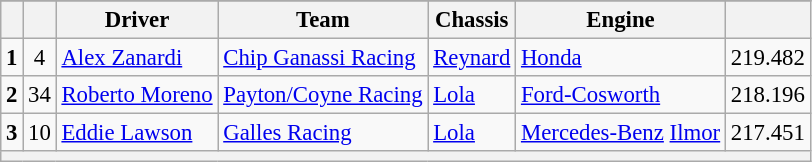<table class="wikitable" style="font-size:95%;">
<tr>
</tr>
<tr>
<th></th>
<th></th>
<th>Driver</th>
<th>Team</th>
<th>Chassis</th>
<th>Engine</th>
<th></th>
</tr>
<tr>
<td style="text-align:center;"><strong>1</strong></td>
<td style="text-align:center;">4</td>
<td> <a href='#'>Alex Zanardi</a> </td>
<td><a href='#'>Chip Ganassi Racing</a></td>
<td><a href='#'>Reynard</a></td>
<td><a href='#'>Honda</a></td>
<td>219.482</td>
</tr>
<tr>
<td style="text-align:center;"><strong>2</strong></td>
<td style="text-align:center;">34</td>
<td> <a href='#'>Roberto Moreno</a></td>
<td><a href='#'>Payton/Coyne Racing</a></td>
<td><a href='#'>Lola</a></td>
<td><a href='#'>Ford-Cosworth</a></td>
<td>218.196</td>
</tr>
<tr>
<td style="text-align:center;"><strong>3</strong></td>
<td style="text-align:center;">10</td>
<td> <a href='#'>Eddie Lawson</a> </td>
<td><a href='#'>Galles Racing</a></td>
<td><a href='#'>Lola</a></td>
<td><a href='#'>Mercedes-Benz</a> <a href='#'>Ilmor</a></td>
<td>217.451</td>
</tr>
<tr>
<th colspan=7></th>
</tr>
</table>
